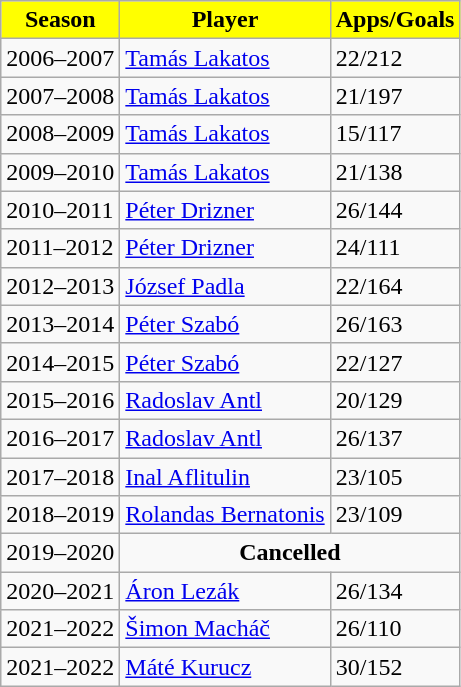<table class="wikitable">
<tr>
<th style="color:black; background:yellow">Season</th>
<th style="color:black; background:yellow">Player</th>
<th style="color:black; background:yellow">Apps/Goals</th>
</tr>
<tr>
<td>2006–2007</td>
<td> <a href='#'>Tamás Lakatos</a></td>
<td>22/212</td>
</tr>
<tr>
<td>2007–2008</td>
<td> <a href='#'>Tamás Lakatos</a></td>
<td>21/197</td>
</tr>
<tr>
<td>2008–2009</td>
<td> <a href='#'>Tamás Lakatos</a></td>
<td>15/117</td>
</tr>
<tr>
<td>2009–2010</td>
<td> <a href='#'>Tamás Lakatos</a></td>
<td>21/138</td>
</tr>
<tr>
<td>2010–2011</td>
<td> <a href='#'>Péter Drizner</a></td>
<td>26/144</td>
</tr>
<tr>
<td>2011–2012</td>
<td> <a href='#'>Péter Drizner</a></td>
<td>24/111</td>
</tr>
<tr>
<td>2012–2013</td>
<td> <a href='#'>József Padla</a></td>
<td>22/164</td>
</tr>
<tr>
<td>2013–2014</td>
<td><a href='#'>Péter Szabó</a></td>
<td>26/163</td>
</tr>
<tr>
<td>2014–2015</td>
<td><a href='#'>Péter Szabó</a></td>
<td>22/127</td>
</tr>
<tr>
<td>2015–2016</td>
<td> <a href='#'>Radoslav Antl</a></td>
<td>20/129</td>
</tr>
<tr>
<td>2016–2017</td>
<td> <a href='#'>Radoslav Antl</a></td>
<td>26/137</td>
</tr>
<tr>
<td>2017–2018</td>
<td> <a href='#'>Inal Aflitulin</a></td>
<td>23/105</td>
</tr>
<tr>
<td>2018–2019</td>
<td> <a href='#'>Rolandas Bernatonis</a></td>
<td>23/109</td>
</tr>
<tr>
<td>2019–2020</td>
<td colspan=2 align=center><strong>Cancelled</strong></td>
</tr>
<tr>
<td>2020–2021</td>
<td> <a href='#'>Áron Lezák</a></td>
<td>26/134</td>
</tr>
<tr>
<td>2021–2022</td>
<td> <a href='#'>Šimon Macháč</a></td>
<td>26/110</td>
</tr>
<tr>
<td>2021–2022</td>
<td> <a href='#'>Máté Kurucz</a></td>
<td>30/152</td>
</tr>
</table>
